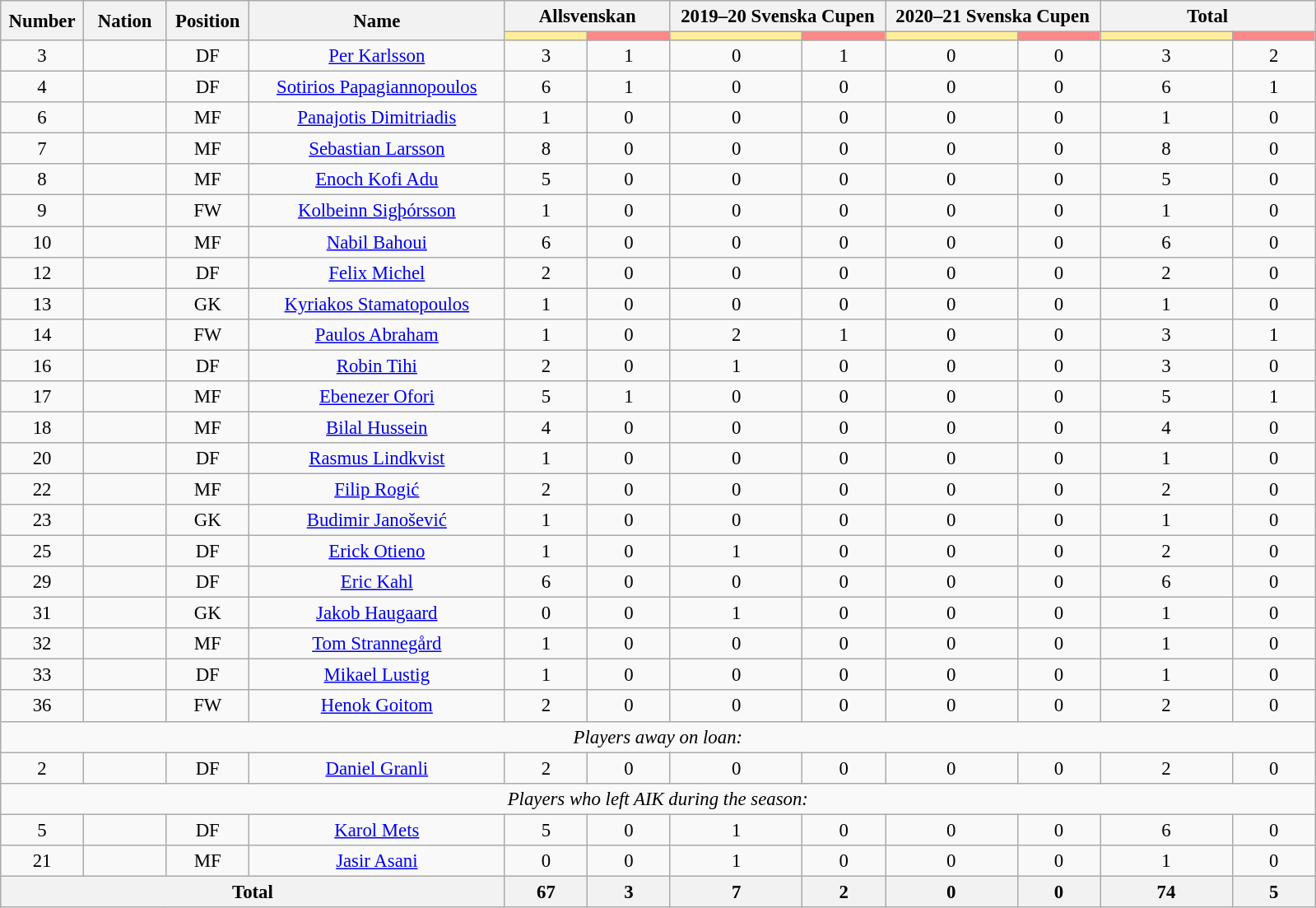<table class="wikitable" style="font-size: 95%; text-align: center;">
<tr>
<th rowspan=2 width=60>Number</th>
<th rowspan=2 width=60>Nation</th>
<th rowspan=2 width=60>Position</th>
<th rowspan=2 width=200>Name</th>
<th colspan=2>Allsvenskan</th>
<th colspan=2>2019–20 Svenska Cupen</th>
<th colspan=2>2020–21 Svenska Cupen</th>
<th colspan=2>Total</th>
</tr>
<tr>
<th style="width:60px; background:#fe9;"></th>
<th style="width:60px; background:#ff8888;"></th>
<th style="width:100px; background:#fe9;"></th>
<th style="width:60px; background:#ff8888;"></th>
<th style="width:100px; background:#fe9;"></th>
<th style="width:60px; background:#ff8888;"></th>
<th style="width:100px; background:#fe9;"></th>
<th style="width:60px; background:#ff8888;"></th>
</tr>
<tr>
<td>3</td>
<td></td>
<td>DF</td>
<td><a href='#'>Per Karlsson</a></td>
<td>3</td>
<td>1</td>
<td>0</td>
<td>1</td>
<td>0</td>
<td>0</td>
<td>3</td>
<td>2</td>
</tr>
<tr>
<td>4</td>
<td></td>
<td>DF</td>
<td><a href='#'>Sotirios Papagiannopoulos</a></td>
<td>6</td>
<td>1</td>
<td>0</td>
<td>0</td>
<td>0</td>
<td>0</td>
<td>6</td>
<td>1</td>
</tr>
<tr>
<td>6</td>
<td></td>
<td>MF</td>
<td><a href='#'>Panajotis Dimitriadis</a></td>
<td>1</td>
<td>0</td>
<td>0</td>
<td>0</td>
<td>0</td>
<td>0</td>
<td>1</td>
<td>0</td>
</tr>
<tr>
<td>7</td>
<td></td>
<td>MF</td>
<td><a href='#'>Sebastian Larsson</a></td>
<td>8</td>
<td>0</td>
<td>0</td>
<td>0</td>
<td>0</td>
<td>0</td>
<td>8</td>
<td>0</td>
</tr>
<tr>
<td>8</td>
<td></td>
<td>MF</td>
<td><a href='#'>Enoch Kofi Adu</a></td>
<td>5</td>
<td>0</td>
<td>0</td>
<td>0</td>
<td>0</td>
<td>0</td>
<td>5</td>
<td>0</td>
</tr>
<tr>
<td>9</td>
<td></td>
<td>FW</td>
<td><a href='#'>Kolbeinn Sigþórsson</a></td>
<td>1</td>
<td>0</td>
<td>0</td>
<td>0</td>
<td>0</td>
<td>0</td>
<td>1</td>
<td>0</td>
</tr>
<tr>
<td>10</td>
<td></td>
<td>MF</td>
<td><a href='#'>Nabil Bahoui</a></td>
<td>6</td>
<td>0</td>
<td>0</td>
<td>0</td>
<td>0</td>
<td>0</td>
<td>6</td>
<td>0</td>
</tr>
<tr>
<td>12</td>
<td></td>
<td>DF</td>
<td><a href='#'>Felix Michel</a></td>
<td>2</td>
<td>0</td>
<td>0</td>
<td>0</td>
<td>0</td>
<td>0</td>
<td>2</td>
<td>0</td>
</tr>
<tr>
<td>13</td>
<td></td>
<td>GK</td>
<td><a href='#'>Kyriakos Stamatopoulos</a></td>
<td>1</td>
<td>0</td>
<td>0</td>
<td>0</td>
<td>0</td>
<td>0</td>
<td>1</td>
<td>0</td>
</tr>
<tr>
<td>14</td>
<td></td>
<td>FW</td>
<td><a href='#'>Paulos Abraham</a></td>
<td>1</td>
<td>0</td>
<td>2</td>
<td>1</td>
<td>0</td>
<td>0</td>
<td>3</td>
<td>1</td>
</tr>
<tr>
<td>16</td>
<td></td>
<td>DF</td>
<td><a href='#'>Robin Tihi</a></td>
<td>2</td>
<td>0</td>
<td>1</td>
<td>0</td>
<td>0</td>
<td>0</td>
<td>3</td>
<td>0</td>
</tr>
<tr>
<td>17</td>
<td></td>
<td>MF</td>
<td><a href='#'>Ebenezer Ofori</a></td>
<td>5</td>
<td>1</td>
<td>0</td>
<td>0</td>
<td>0</td>
<td>0</td>
<td>5</td>
<td>1</td>
</tr>
<tr>
<td>18</td>
<td></td>
<td>MF</td>
<td><a href='#'>Bilal Hussein</a></td>
<td>4</td>
<td>0</td>
<td>0</td>
<td>0</td>
<td>0</td>
<td>0</td>
<td>4</td>
<td>0</td>
</tr>
<tr>
<td>20</td>
<td></td>
<td>DF</td>
<td><a href='#'>Rasmus Lindkvist</a></td>
<td>1</td>
<td>0</td>
<td>0</td>
<td>0</td>
<td>0</td>
<td>0</td>
<td>1</td>
<td>0</td>
</tr>
<tr>
<td>22</td>
<td></td>
<td>MF</td>
<td><a href='#'>Filip Rogić</a></td>
<td>2</td>
<td>0</td>
<td>0</td>
<td>0</td>
<td>0</td>
<td>0</td>
<td>2</td>
<td>0</td>
</tr>
<tr>
<td>23</td>
<td></td>
<td>GK</td>
<td><a href='#'>Budimir Janošević</a></td>
<td>1</td>
<td>0</td>
<td>0</td>
<td>0</td>
<td>0</td>
<td>0</td>
<td>1</td>
<td>0</td>
</tr>
<tr>
<td>25</td>
<td></td>
<td>DF</td>
<td><a href='#'>Erick Otieno</a></td>
<td>1</td>
<td>0</td>
<td>1</td>
<td>0</td>
<td>0</td>
<td>0</td>
<td>2</td>
<td>0</td>
</tr>
<tr>
<td>29</td>
<td></td>
<td>DF</td>
<td><a href='#'>Eric Kahl</a></td>
<td>6</td>
<td>0</td>
<td>0</td>
<td>0</td>
<td>0</td>
<td>0</td>
<td>6</td>
<td>0</td>
</tr>
<tr>
<td>31</td>
<td></td>
<td>GK</td>
<td><a href='#'>Jakob Haugaard</a></td>
<td>0</td>
<td>0</td>
<td>1</td>
<td>0</td>
<td>0</td>
<td>0</td>
<td>1</td>
<td>0</td>
</tr>
<tr>
<td>32</td>
<td></td>
<td>MF</td>
<td><a href='#'>Tom Strannegård</a></td>
<td>1</td>
<td>0</td>
<td>0</td>
<td>0</td>
<td>0</td>
<td>0</td>
<td>1</td>
<td>0</td>
</tr>
<tr>
<td>33</td>
<td></td>
<td>DF</td>
<td><a href='#'>Mikael Lustig</a></td>
<td>1</td>
<td>0</td>
<td>0</td>
<td>0</td>
<td>0</td>
<td>0</td>
<td>1</td>
<td>0</td>
</tr>
<tr>
<td>36</td>
<td></td>
<td>FW</td>
<td><a href='#'>Henok Goitom</a></td>
<td>2</td>
<td>0</td>
<td>0</td>
<td>0</td>
<td>0</td>
<td>0</td>
<td>2</td>
<td>0</td>
</tr>
<tr>
<td colspan="17"><em>Players away on loan:</em></td>
</tr>
<tr>
<td>2</td>
<td></td>
<td>DF</td>
<td><a href='#'>Daniel Granli</a></td>
<td>2</td>
<td>0</td>
<td>0</td>
<td>0</td>
<td>0</td>
<td>0</td>
<td>2</td>
<td>0</td>
</tr>
<tr>
<td colspan="17"><em>Players who left AIK during the season:</em></td>
</tr>
<tr>
<td>5</td>
<td></td>
<td>DF</td>
<td><a href='#'>Karol Mets</a></td>
<td>5</td>
<td>0</td>
<td>1</td>
<td>0</td>
<td>0</td>
<td>0</td>
<td>6</td>
<td>0</td>
</tr>
<tr>
<td>21</td>
<td></td>
<td>MF</td>
<td><a href='#'>Jasir Asani</a></td>
<td>0</td>
<td>0</td>
<td>1</td>
<td>0</td>
<td>0</td>
<td>0</td>
<td>1</td>
<td>0</td>
</tr>
<tr>
<th colspan=4>Total</th>
<th>67</th>
<th>3</th>
<th>7</th>
<th>2</th>
<th>0</th>
<th>0</th>
<th>74</th>
<th>5</th>
</tr>
</table>
